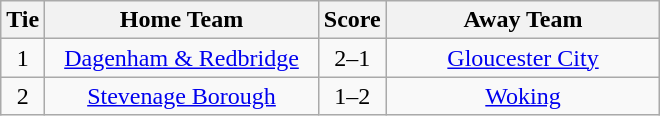<table class="wikitable" style="text-align:center;">
<tr>
<th width=20>Tie</th>
<th width=175>Home Team</th>
<th width=20>Score</th>
<th width=175>Away Team</th>
</tr>
<tr>
<td>1</td>
<td><a href='#'>Dagenham & Redbridge</a></td>
<td>2–1</td>
<td><a href='#'>Gloucester City</a></td>
</tr>
<tr>
<td>2</td>
<td><a href='#'>Stevenage Borough</a></td>
<td>1–2</td>
<td><a href='#'>Woking</a></td>
</tr>
</table>
